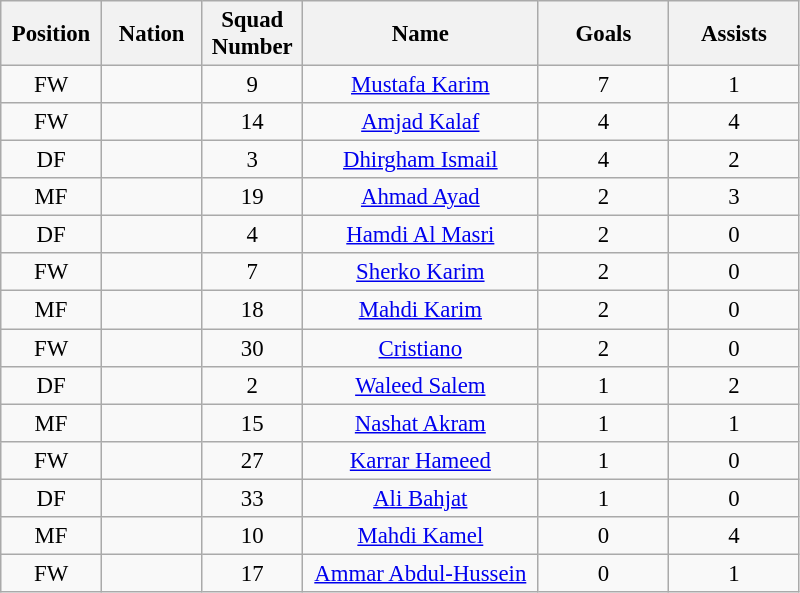<table class="wikitable sortable" style="font-size: 95%; text-align: center;">
<tr>
<th width=60>Position</th>
<th width=60>Nation</th>
<th width=60>Squad Number</th>
<th width=150>Name</th>
<th width=80>Goals</th>
<th width=80>Assists</th>
</tr>
<tr>
<td>FW</td>
<td></td>
<td>9</td>
<td><a href='#'>Mustafa Karim</a></td>
<td>7</td>
<td>1</td>
</tr>
<tr>
<td>FW</td>
<td></td>
<td>14</td>
<td><a href='#'>Amjad Kalaf</a></td>
<td>4</td>
<td>4</td>
</tr>
<tr>
<td>DF</td>
<td></td>
<td>3</td>
<td><a href='#'>Dhirgham Ismail</a></td>
<td>4</td>
<td>2</td>
</tr>
<tr>
<td>MF</td>
<td></td>
<td>19</td>
<td><a href='#'>Ahmad Ayad</a></td>
<td>2</td>
<td>3</td>
</tr>
<tr>
<td>DF</td>
<td></td>
<td>4</td>
<td><a href='#'>Hamdi Al Masri</a></td>
<td>2</td>
<td>0</td>
</tr>
<tr>
<td>FW</td>
<td></td>
<td>7</td>
<td><a href='#'>Sherko Karim</a></td>
<td>2</td>
<td>0</td>
</tr>
<tr>
<td>MF</td>
<td></td>
<td>18</td>
<td><a href='#'>Mahdi Karim</a></td>
<td>2</td>
<td>0</td>
</tr>
<tr>
<td>FW</td>
<td></td>
<td>30</td>
<td><a href='#'>Cristiano</a></td>
<td>2</td>
<td>0</td>
</tr>
<tr>
<td>DF</td>
<td></td>
<td>2</td>
<td><a href='#'>Waleed Salem</a></td>
<td>1</td>
<td>2</td>
</tr>
<tr>
<td>MF</td>
<td></td>
<td>15</td>
<td><a href='#'>Nashat Akram</a></td>
<td>1</td>
<td>1</td>
</tr>
<tr>
<td>FW</td>
<td></td>
<td>27</td>
<td><a href='#'>Karrar Hameed</a></td>
<td>1</td>
<td>0</td>
</tr>
<tr>
<td>DF</td>
<td></td>
<td>33</td>
<td><a href='#'>Ali Bahjat</a></td>
<td>1</td>
<td>0</td>
</tr>
<tr>
<td>MF</td>
<td></td>
<td>10</td>
<td><a href='#'>Mahdi Kamel</a></td>
<td>0</td>
<td>4</td>
</tr>
<tr>
<td>FW</td>
<td></td>
<td>17</td>
<td><a href='#'>Ammar Abdul-Hussein</a></td>
<td>0</td>
<td>1</td>
</tr>
</table>
